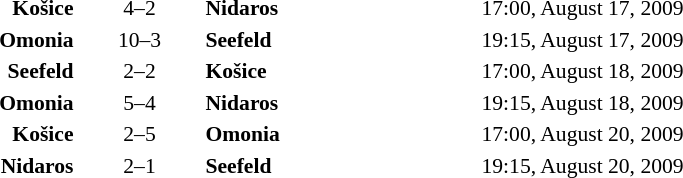<table style="text-align:center; font-size:90%">
<tr>
<th width=180></th>
<th width=80></th>
<th width=180></th>
<th width=200></th>
</tr>
<tr>
<td align=right><strong>Košice</strong></td>
<td>4–2</td>
<td align=left><strong>Nidaros</strong></td>
<td align=left>17:00,  August 17, 2009</td>
</tr>
<tr>
<td align=right><strong>Omonia</strong></td>
<td>10–3</td>
<td align=left><strong>Seefeld</strong></td>
<td align=left>19:15,  August 17, 2009</td>
</tr>
<tr>
<td align=right><strong>Seefeld</strong></td>
<td>2–2</td>
<td align=left><strong>Košice</strong></td>
<td align=left>17:00,  August 18, 2009</td>
</tr>
<tr>
<td align=right><strong>Omonia</strong></td>
<td>5–4</td>
<td align=left><strong>Nidaros</strong></td>
<td align=left>19:15,  August 18, 2009</td>
</tr>
<tr>
<td align=right><strong>Košice</strong></td>
<td>2–5</td>
<td align=left><strong>Omonia</strong></td>
<td align=left>17:00,  August 20, 2009</td>
</tr>
<tr>
<td align=right><strong>Nidaros</strong></td>
<td>2–1</td>
<td align=left><strong>Seefeld</strong></td>
<td align=left>19:15,  August 20, 2009</td>
</tr>
<tr>
</tr>
</table>
